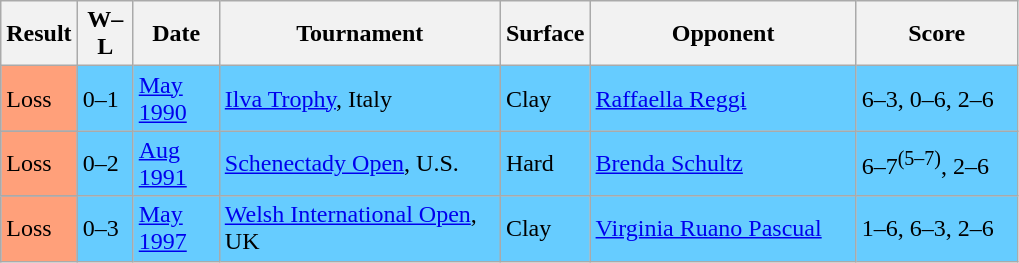<table class="sortable wikitable">
<tr>
<th>Result</th>
<th style="width:30px" class="unsortable">W–L</th>
<th style="width:50px">Date</th>
<th style="width:180px">Tournament</th>
<th style="width:50px">Surface</th>
<th style="width:170px">Opponent</th>
<th style="width:100px" class="unsortable">Score</th>
</tr>
<tr style="background:#6cf;">
<td style="background:#ffa07a;">Loss</td>
<td>0–1</td>
<td><a href='#'>May 1990</a></td>
<td><a href='#'>Ilva Trophy</a>, Italy</td>
<td>Clay</td>
<td> <a href='#'>Raffaella Reggi</a></td>
<td>6–3, 0–6, 2–6</td>
</tr>
<tr style="background:#6cf;">
<td style="background:#ffa07a;">Loss</td>
<td>0–2</td>
<td><a href='#'>Aug 1991</a></td>
<td><a href='#'>Schenectady Open</a>, U.S.</td>
<td>Hard</td>
<td> <a href='#'>Brenda Schultz</a></td>
<td>6–7<sup>(5–7)</sup>, 2–6</td>
</tr>
<tr style="background:#6cf;">
<td style="background:#ffa07a;">Loss</td>
<td>0–3</td>
<td><a href='#'>May 1997</a></td>
<td><a href='#'>Welsh International Open</a>, UK</td>
<td>Clay</td>
<td> <a href='#'>Virginia Ruano Pascual</a></td>
<td>1–6, 6–3, 2–6</td>
</tr>
</table>
